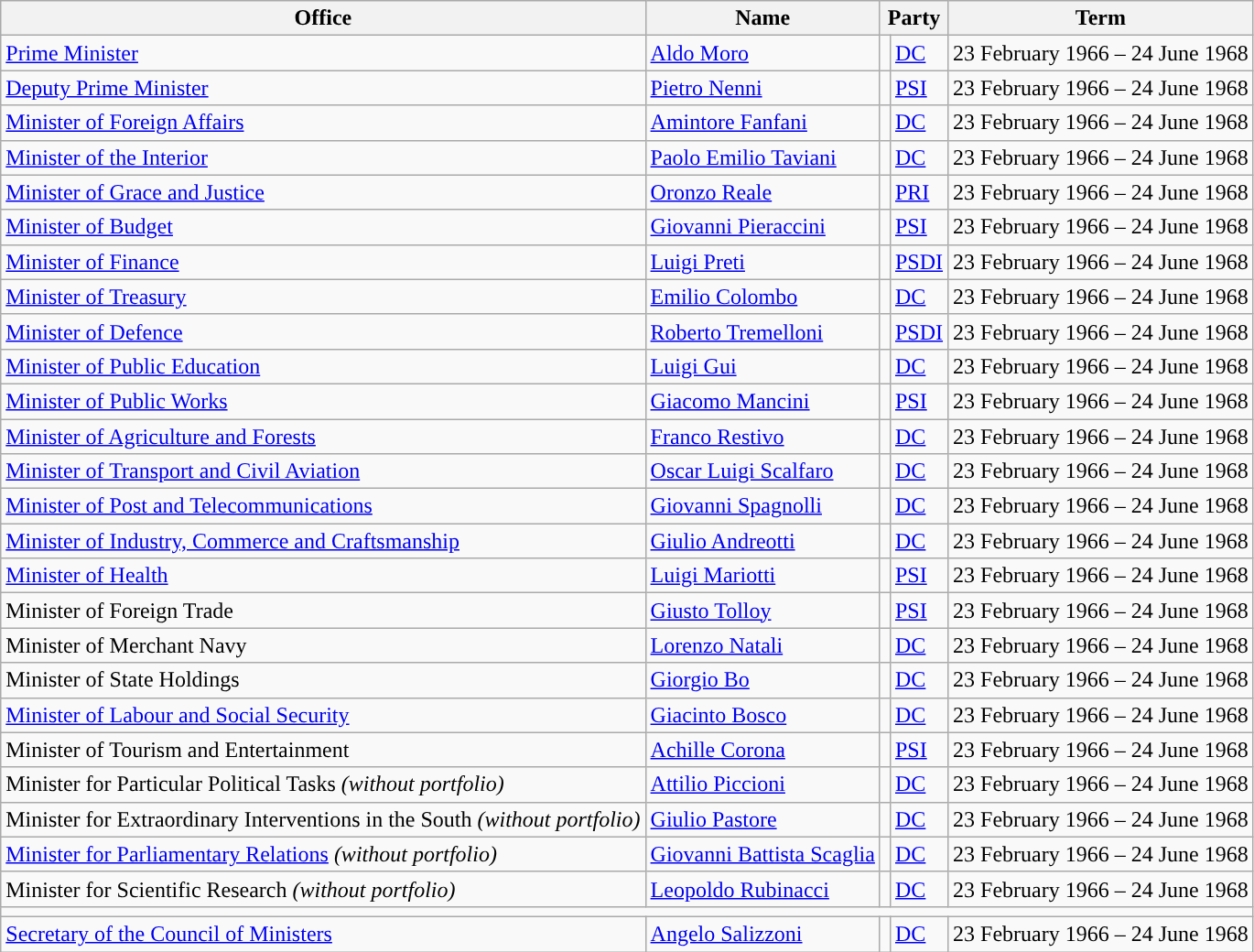<table class="wikitable" style="font-size: 100%;">
<tr>
<th>Office</th>
<th>Name</th>
<th colspan=2>Party</th>
<th>Term</th>
</tr>
<tr>
<td><a href='#'>Prime Minister</a></td>
<td><a href='#'>Aldo Moro</a></td>
<td style="color:inherit;background:"></td>
<td><a href='#'>DC</a></td>
<td>23 February 1966 – 24 June 1968</td>
</tr>
<tr>
<td><a href='#'>Deputy Prime Minister</a></td>
<td><a href='#'>Pietro Nenni</a></td>
<td style="color:inherit;background:"></td>
<td><a href='#'>PSI</a></td>
<td>23 February 1966 – 24 June 1968</td>
</tr>
<tr>
<td><a href='#'>Minister of Foreign Affairs</a></td>
<td><a href='#'>Amintore Fanfani</a></td>
<td style="color:inherit;background:"></td>
<td><a href='#'>DC</a></td>
<td>23 February 1966 – 24 June 1968</td>
</tr>
<tr>
<td><a href='#'>Minister of the Interior</a></td>
<td><a href='#'>Paolo Emilio Taviani</a></td>
<td style="color:inherit;background:"></td>
<td><a href='#'>DC</a></td>
<td>23 February 1966 – 24 June 1968</td>
</tr>
<tr>
<td><a href='#'>Minister of Grace and Justice</a></td>
<td><a href='#'>Oronzo Reale</a></td>
<td style="color:inherit;background:"></td>
<td><a href='#'>PRI</a></td>
<td>23 February 1966 – 24 June 1968</td>
</tr>
<tr>
<td><a href='#'>Minister of Budget</a></td>
<td><a href='#'>Giovanni Pieraccini</a></td>
<td style="color:inherit;background:"></td>
<td><a href='#'>PSI</a></td>
<td>23 February 1966 – 24 June 1968</td>
</tr>
<tr>
<td><a href='#'>Minister of Finance</a></td>
<td><a href='#'>Luigi Preti</a></td>
<td style="color:inherit;background:"></td>
<td><a href='#'>PSDI</a></td>
<td>23 February 1966 – 24 June 1968</td>
</tr>
<tr>
<td><a href='#'>Minister of Treasury</a></td>
<td><a href='#'>Emilio Colombo</a></td>
<td style="color:inherit;background:"></td>
<td><a href='#'>DC</a></td>
<td>23 February 1966 – 24 June 1968</td>
</tr>
<tr>
<td><a href='#'>Minister of Defence</a></td>
<td><a href='#'>Roberto Tremelloni</a></td>
<td style="color:inherit;background:"></td>
<td><a href='#'>PSDI</a></td>
<td>23 February 1966 – 24 June 1968</td>
</tr>
<tr>
<td><a href='#'>Minister of Public Education</a></td>
<td><a href='#'>Luigi Gui</a></td>
<td style="color:inherit;background:"></td>
<td><a href='#'>DC</a></td>
<td>23 February 1966 – 24 June 1968</td>
</tr>
<tr>
<td><a href='#'>Minister of Public Works</a></td>
<td><a href='#'>Giacomo Mancini</a></td>
<td style="color:inherit;background:"></td>
<td><a href='#'>PSI</a></td>
<td>23 February 1966 – 24 June 1968</td>
</tr>
<tr>
<td><a href='#'>Minister of Agriculture and Forests</a></td>
<td><a href='#'>Franco Restivo</a></td>
<td style="color:inherit;background:"></td>
<td><a href='#'>DC</a></td>
<td>23 February 1966 – 24 June 1968</td>
</tr>
<tr>
<td><a href='#'>Minister of Transport and Civil Aviation</a></td>
<td><a href='#'>Oscar Luigi Scalfaro</a></td>
<td style="color:inherit;background:"></td>
<td><a href='#'>DC</a></td>
<td>23 February 1966 – 24 June 1968</td>
</tr>
<tr>
<td><a href='#'>Minister of Post and Telecommunications</a></td>
<td><a href='#'>Giovanni Spagnolli</a></td>
<td style="color:inherit;background:"></td>
<td><a href='#'>DC</a></td>
<td>23 February 1966 – 24 June 1968</td>
</tr>
<tr>
<td><a href='#'>Minister of Industry, Commerce and Craftsmanship</a></td>
<td><a href='#'>Giulio Andreotti</a></td>
<td style="color:inherit;background:"></td>
<td><a href='#'>DC</a></td>
<td>23 February 1966 – 24 June 1968</td>
</tr>
<tr>
<td><a href='#'>Minister of Health</a></td>
<td><a href='#'>Luigi Mariotti</a></td>
<td style="color:inherit;background:"></td>
<td><a href='#'>PSI</a></td>
<td>23 February 1966 – 24 June 1968</td>
</tr>
<tr>
<td>Minister of Foreign Trade</td>
<td><a href='#'>Giusto Tolloy</a></td>
<td style="color:inherit;background:"></td>
<td><a href='#'>PSI</a></td>
<td>23 February 1966 – 24 June 1968</td>
</tr>
<tr>
<td>Minister of Merchant Navy</td>
<td><a href='#'>Lorenzo Natali</a></td>
<td style="color:inherit;background:"></td>
<td><a href='#'>DC</a></td>
<td>23 February 1966 – 24 June 1968</td>
</tr>
<tr>
<td>Minister of State Holdings</td>
<td><a href='#'>Giorgio Bo</a></td>
<td style="color:inherit;background:"></td>
<td><a href='#'>DC</a></td>
<td>23 February 1966 – 24 June 1968</td>
</tr>
<tr>
<td><a href='#'>Minister of Labour and Social Security</a></td>
<td><a href='#'>Giacinto Bosco</a></td>
<td style="color:inherit;background:"></td>
<td><a href='#'>DC</a></td>
<td>23 February 1966 – 24 June 1968</td>
</tr>
<tr>
<td>Minister of Tourism and Entertainment</td>
<td><a href='#'>Achille Corona</a></td>
<td style="color:inherit;background:"></td>
<td><a href='#'>PSI</a></td>
<td>23 February 1966 – 24 June 1968</td>
</tr>
<tr>
<td>Minister for Particular Political Tasks <em>(without portfolio)</em></td>
<td><a href='#'>Attilio Piccioni</a></td>
<td style="color:inherit;background:"></td>
<td><a href='#'>DC</a></td>
<td>23 February 1966 – 24 June 1968</td>
</tr>
<tr>
<td>Minister for Extraordinary Interventions in the South <em>(without portfolio)</em></td>
<td><a href='#'>Giulio Pastore</a></td>
<td style="color:inherit;background:"></td>
<td><a href='#'>DC</a></td>
<td>23 February 1966 – 24 June 1968</td>
</tr>
<tr>
<td><a href='#'>Minister for Parliamentary Relations</a> <em>(without portfolio)</em></td>
<td><a href='#'>Giovanni Battista Scaglia</a></td>
<td style="color:inherit;background:"></td>
<td><a href='#'>DC</a></td>
<td>23 February 1966 – 24 June 1968</td>
</tr>
<tr>
<td>Minister for Scientific Research <em>(without portfolio)</em></td>
<td><a href='#'>Leopoldo Rubinacci</a></td>
<td style="color:inherit;background:"></td>
<td><a href='#'>DC</a></td>
<td>23 February 1966 – 24 June 1968</td>
</tr>
<tr>
<td colspan="5"></td>
</tr>
<tr>
<td><a href='#'>Secretary of the Council of Ministers</a></td>
<td><a href='#'>Angelo Salizzoni</a></td>
<td style="color:inherit;background:"></td>
<td><a href='#'>DC</a></td>
<td>23 February 1966 – 24 June 1968</td>
</tr>
</table>
